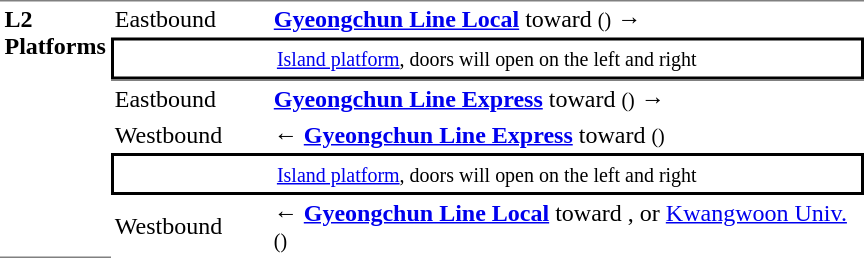<table table border=0 cellspacing=0 cellpadding=3>
<tr>
<td style="border-top:solid 1px gray;border-bottom:solid 1px gray;" width=50 rowspan=6 valign=top><strong>L2<br>Platforms</strong></td>
<td style="border-bottom:solid 0px gray;border-top:solid 1px gray;" width=100>Eastbound</td>
<td style="border-bottom:solid 0px gray;border-top:solid 1px gray;" width=390> <a href='#'><span><strong>Gyeongchun Line Local</strong></span></a> toward  <small>()</small> →</td>
</tr>
<tr>
<td style="border-top:solid 2px black;border-right:solid 2px black;border-left:solid 2px black;border-bottom:solid 2px black;text-align:center;" colspan=2><small><a href='#'>Island platform</a>, doors will open on the left and right</small></td>
</tr>
<tr>
<td style="border-bottom:solid 0px gray;border-top:solid 1px gray;" width=100>Eastbound</td>
<td style="border-bottom:solid 0px gray;border-top:solid 1px gray;" width=390> <a href='#'><span><strong>Gyeongchun Line Express</strong></span></a> toward  <small>()</small> →</td>
</tr>
<tr>
<td>Westbound</td>
<td>← <a href='#'><span><strong>Gyeongchun Line Express</strong></span></a> toward  <small>()</small></td>
</tr>
<tr>
<td style="border-top:solid 2px black;border-right:solid 2px black;border-left:solid 2px black;border-bottom:solid 2px black;text-align:center;" colspan=2><small><a href='#'>Island platform</a>, doors will open on the left and right</small></td>
</tr>
<tr>
<td>Westbound</td>
<td>← <a href='#'><span><strong>Gyeongchun Line Local</strong></span></a> toward ,  or <a href='#'>Kwangwoon Univ.</a>  <small>()</small></td>
</tr>
</table>
